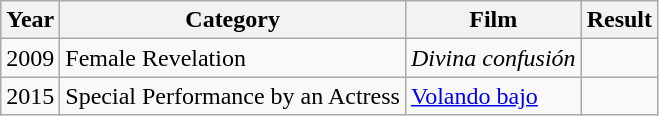<table class="wikitable">
<tr>
<th>Year</th>
<th>Category</th>
<th>Film</th>
<th>Result</th>
</tr>
<tr>
<td>2009</td>
<td>Female Revelation</td>
<td><em>Divina confusión</em></td>
<td></td>
</tr>
<tr>
<td>2015</td>
<td>Special Performance by an Actress</td>
<td><a href='#'>Volando bajo</a></td>
<td></td>
</tr>
</table>
